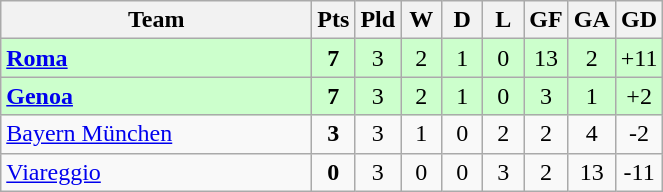<table class="wikitable" style="text-align:center;">
<tr>
<th width=200>Team</th>
<th width=20>Pts</th>
<th width=20>Pld</th>
<th width=20>W</th>
<th width=20>D</th>
<th width=20>L</th>
<th width=20>GF</th>
<th width=20>GA</th>
<th width=20>GD</th>
</tr>
<tr style="background:#ccffcc">
<td style="text-align:left"><strong> <a href='#'>Roma</a></strong></td>
<td><strong>7</strong></td>
<td>3</td>
<td>2</td>
<td>1</td>
<td>0</td>
<td>13</td>
<td>2</td>
<td>+11</td>
</tr>
<tr style="background:#ccffcc">
<td style="text-align:left"><strong> <a href='#'>Genoa</a></strong></td>
<td><strong>7</strong></td>
<td>3</td>
<td>2</td>
<td>1</td>
<td>0</td>
<td>3</td>
<td>1</td>
<td>+2</td>
</tr>
<tr>
<td style="text-align:left"> <a href='#'>Bayern München</a></td>
<td><strong>3</strong></td>
<td>3</td>
<td>1</td>
<td>0</td>
<td>2</td>
<td>2</td>
<td>4</td>
<td>-2</td>
</tr>
<tr>
<td style="text-align:left"> <a href='#'>Viareggio</a></td>
<td><strong>0</strong></td>
<td>3</td>
<td>0</td>
<td>0</td>
<td>3</td>
<td>2</td>
<td>13</td>
<td>-11</td>
</tr>
</table>
